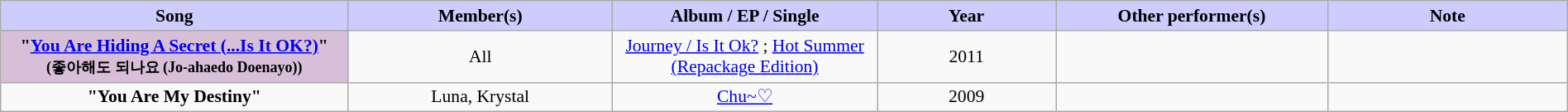<table class="wikitable" style="margin:0.5em auto; clear:both; font-size:.9em; text-align:center; width:100%">
<tr>
<th width="500" style="background: #CCCCFF;">Song</th>
<th width="350" style="background: #CCCCFF;">Member(s)</th>
<th width="350" style="background: #CCCCFF;">Album / EP / Single</th>
<th width="250" style="background: #CCCCFF;">Year</th>
<th width="350" style="background: #CCCCFF;">Other performer(s)</th>
<th width="350" style="background: #CCCCFF;">Note</th>
</tr>
<tr>
<td style="background-color:#D8BFD8"><strong>"<a href='#'>You Are Hiding A Secret (...Is It OK?)</a>" <br><small>(좋아해도 되나요 (Jo-ahaedo Doenayo))</small></strong></td>
<td>All</td>
<td><a href='#'>Journey / Is It Ok?</a> ; <a href='#'>Hot Summer (Repackage Edition)</a></td>
<td>2011</td>
<td></td>
<td></td>
</tr>
<tr>
<td><strong>"You Are My Destiny"</strong></td>
<td>Luna, Krystal</td>
<td><a href='#'>Chu~♡</a></td>
<td>2009</td>
<td></td>
<td></td>
</tr>
</table>
